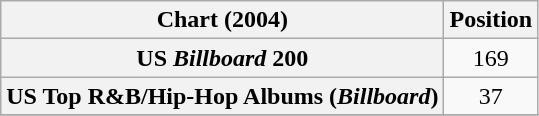<table class="wikitable sortable plainrowheaders">
<tr>
<th scope="col">Chart (2004)</th>
<th scope="col">Position</th>
</tr>
<tr>
<th scope="row">US <em>Billboard</em> 200</th>
<td style="text-align:center;">169</td>
</tr>
<tr>
<th scope="row">US Top R&B/Hip-Hop Albums (<em>Billboard</em>)</th>
<td style="text-align:center;">37</td>
</tr>
<tr>
</tr>
</table>
